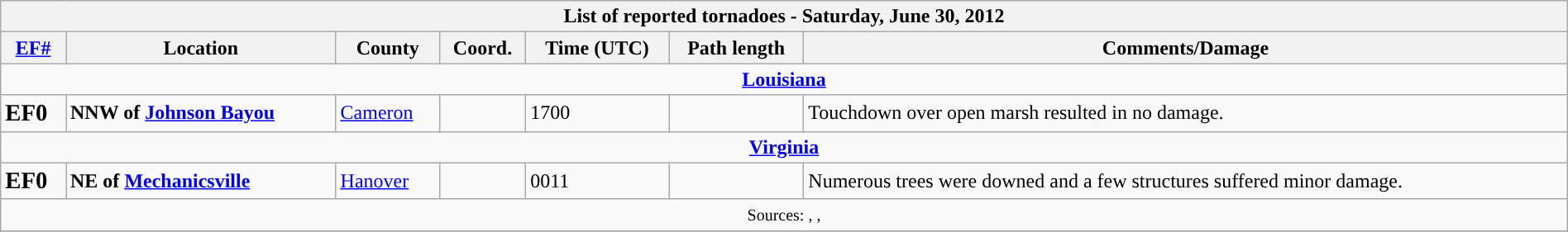<table class="wikitable collapsible" width="100%">
<tr>
<th colspan="7">List of reported tornadoes - Saturday, June 30, 2012</th>
</tr>
<tr>
<th><a href='#'>EF#</a></th>
<th>Location</th>
<th>County</th>
<th>Coord.</th>
<th>Time (UTC)</th>
<th>Path length</th>
<th>Comments/Damage</th>
</tr>
<tr>
<td colspan="7" align=center><strong><a href='#'>Louisiana</a></strong></td>
</tr>
<tr>
<td><big><strong>EF0</strong></big></td>
<td><strong>NNW of <a href='#'>Johnson Bayou</a></strong></td>
<td><a href='#'>Cameron</a></td>
<td></td>
<td>1700</td>
<td></td>
<td>Touchdown over open marsh resulted in no damage.</td>
</tr>
<tr>
<td colspan="7" align=center><strong><a href='#'>Virginia</a></strong></td>
</tr>
<tr>
<td><big><strong>EF0</strong></big></td>
<td><strong>NE of <a href='#'>Mechanicsville</a></strong></td>
<td><a href='#'>Hanover</a></td>
<td></td>
<td>0011</td>
<td></td>
<td>Numerous trees were downed and a few structures suffered minor damage.</td>
</tr>
<tr>
<td colspan="7" align=center><small>Sources: , , </small></td>
</tr>
<tr>
</tr>
</table>
